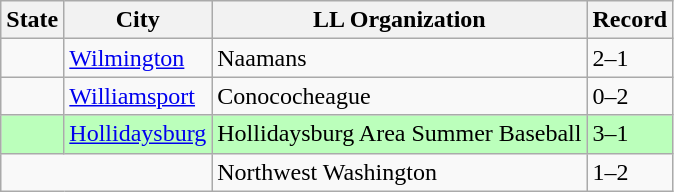<table class="wikitable">
<tr>
<th>State</th>
<th>City</th>
<th>LL Organization</th>
<th>Record</th>
</tr>
<tr>
<td><strong></strong></td>
<td><a href='#'>Wilmington</a></td>
<td>Naamans</td>
<td>2–1</td>
</tr>
<tr>
<td><strong></strong></td>
<td><a href='#'>Williamsport</a></td>
<td>Conococheague</td>
<td>0–2</td>
</tr>
<tr bgcolor="bbffbb">
<td><strong></strong></td>
<td><a href='#'>Hollidaysburg</a></td>
<td>Hollidaysburg Area Summer Baseball</td>
<td>3–1</td>
</tr>
<tr>
<td colspan="2"><strong></strong></td>
<td>Northwest Washington</td>
<td>1–2</td>
</tr>
</table>
